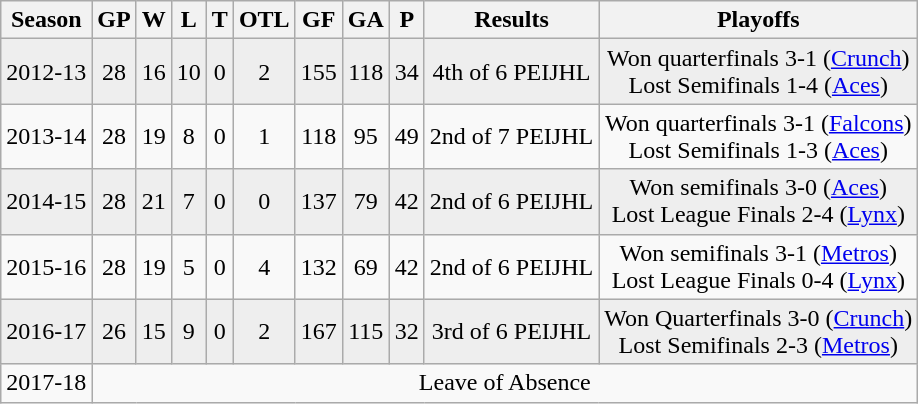<table class="wikitable">
<tr>
<th>Season</th>
<th>GP</th>
<th>W</th>
<th>L</th>
<th>T</th>
<th>OTL</th>
<th>GF</th>
<th>GA</th>
<th>P</th>
<th>Results</th>
<th>Playoffs</th>
</tr>
<tr align="center"  bgcolor="#eeeeee">
<td>2012-13</td>
<td>28</td>
<td>16</td>
<td>10</td>
<td>0</td>
<td>2</td>
<td>155</td>
<td>118</td>
<td>34</td>
<td>4th of 6 PEIJHL</td>
<td>Won quarterfinals 3-1 (<a href='#'>Crunch</a>)<br> Lost Semifinals 1-4 (<a href='#'>Aces</a>)</td>
</tr>
<tr align="center">
<td>2013-14</td>
<td>28</td>
<td>19</td>
<td>8</td>
<td>0</td>
<td>1</td>
<td>118</td>
<td>95</td>
<td>49</td>
<td>2nd of 7 PEIJHL</td>
<td>Won quarterfinals 3-1 (<a href='#'>Falcons</a>)<br> Lost Semifinals 1-3 (<a href='#'>Aces</a>)</td>
</tr>
<tr align="center"  bgcolor="#eeeeee">
<td>2014-15</td>
<td>28</td>
<td>21</td>
<td>7</td>
<td>0</td>
<td>0</td>
<td>137</td>
<td>79</td>
<td>42</td>
<td>2nd of 6 PEIJHL</td>
<td>Won semifinals 3-0 (<a href='#'>Aces</a>)<br> Lost League Finals 2-4 (<a href='#'>Lynx</a>)</td>
</tr>
<tr align="center">
<td>2015-16</td>
<td>28</td>
<td>19</td>
<td>5</td>
<td>0</td>
<td>4</td>
<td>132</td>
<td>69</td>
<td>42</td>
<td>2nd of 6 PEIJHL</td>
<td>Won semifinals 3-1 (<a href='#'>Metros</a>)<br> Lost League Finals 0-4 (<a href='#'>Lynx</a>)</td>
</tr>
<tr align="center" bgcolor="#eeeeee">
<td>2016-17</td>
<td>26</td>
<td>15</td>
<td>9</td>
<td>0</td>
<td>2</td>
<td>167</td>
<td>115</td>
<td>32</td>
<td>3rd of 6 PEIJHL</td>
<td>Won Quarterfinals 3-0 (<a href='#'>Crunch</a>)<br>Lost Semifinals 2-3 (<a href='#'>Metros</a>)</td>
</tr>
<tr align="center">
<td>2017-18</td>
<td colspan="10">Leave of Absence</td>
</tr>
</table>
